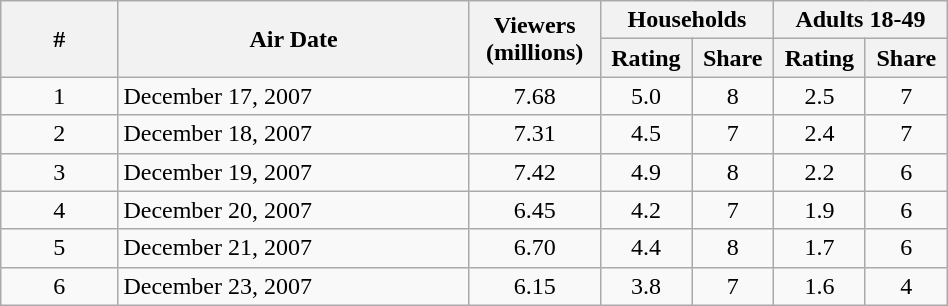<table class="wikitable" width="50%">
<tr>
<th rowspan="2" width="10%">#</th>
<th rowspan="2" width="30%">Air Date</th>
<th rowspan="2" width="10%">Viewers<br>(millions)</th>
<th colspan="2">Households</th>
<th colspan="2">Adults 18-49</th>
</tr>
<tr>
<th width="5%">Rating</th>
<th width="5%">Share</th>
<th width="5%">Rating</th>
<th width="5%">Share</th>
</tr>
<tr>
<td align="center">1</td>
<td>December 17, 2007</td>
<td align="center">7.68</td>
<td align="center">5.0</td>
<td align="center">8</td>
<td align="center">2.5</td>
<td align="center">7</td>
</tr>
<tr>
<td align="center">2</td>
<td>December 18, 2007</td>
<td align="center">7.31</td>
<td align="center">4.5</td>
<td align="center">7</td>
<td align="center">2.4</td>
<td align="center">7</td>
</tr>
<tr>
<td align="center">3</td>
<td>December 19, 2007</td>
<td align="center">7.42</td>
<td align="center">4.9</td>
<td align="center">8</td>
<td align="center">2.2</td>
<td align="center">6</td>
</tr>
<tr>
<td align="center">4</td>
<td>December 20, 2007</td>
<td align="center">6.45</td>
<td align="center">4.2</td>
<td align="center">7</td>
<td align="center">1.9</td>
<td align="center">6</td>
</tr>
<tr>
<td align="center">5</td>
<td>December 21, 2007</td>
<td align="center">6.70</td>
<td align="center">4.4</td>
<td align="center">8</td>
<td align="center">1.7</td>
<td align="center">6</td>
</tr>
<tr>
<td align="center">6</td>
<td>December 23, 2007</td>
<td align="center">6.15</td>
<td align="center">3.8</td>
<td align="center">7</td>
<td align="center">1.6</td>
<td align="center">4</td>
</tr>
</table>
